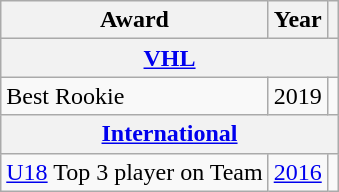<table class="wikitable">
<tr>
<th>Award</th>
<th>Year</th>
<th></th>
</tr>
<tr>
<th colspan="3"><a href='#'>VHL</a></th>
</tr>
<tr>
<td>Best Rookie</td>
<td>2019</td>
<td></td>
</tr>
<tr>
<th colspan="3"><a href='#'>International</a></th>
</tr>
<tr>
<td><a href='#'>U18</a> Top 3 player on Team</td>
<td><a href='#'>2016</a></td>
<td></td>
</tr>
</table>
